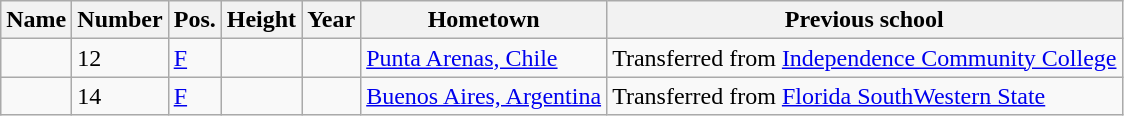<table class="wikitable sortable" border="1">
<tr>
<th>Name</th>
<th>Number</th>
<th>Pos.</th>
<th>Height</th>
<th>Year</th>
<th>Hometown</th>
<th class="unsortable">Previous school</th>
</tr>
<tr>
<td></td>
<td>12</td>
<td><a href='#'>F</a></td>
<td></td>
<td></td>
<td><a href='#'>Punta Arenas, Chile</a></td>
<td>Transferred from <a href='#'>Independence Community College</a></td>
</tr>
<tr>
<td></td>
<td>14</td>
<td><a href='#'>F</a></td>
<td></td>
<td></td>
<td><a href='#'>Buenos Aires, Argentina</a></td>
<td>Transferred from <a href='#'>Florida SouthWestern State</a></td>
</tr>
</table>
